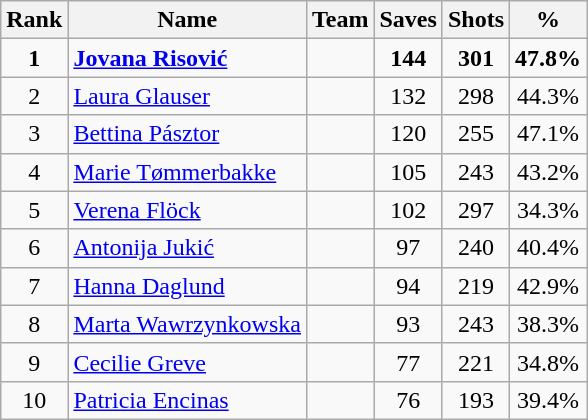<table class="wikitable" style="text-align: center;">
<tr>
<th>Rank</th>
<th>Name</th>
<th>Team</th>
<th>Saves</th>
<th>Shots</th>
<th>%</th>
</tr>
<tr>
<td><strong>1</strong></td>
<td align="left"><strong><a href='#'>Jovana Risović</a></strong></td>
<td align="left"><strong></strong></td>
<td><strong>144</strong></td>
<td><strong>301</strong></td>
<td><strong>47.8%</strong></td>
</tr>
<tr>
<td>2</td>
<td align="left"><a href='#'>Laura Glauser</a></td>
<td align="left"></td>
<td>132</td>
<td>298</td>
<td>44.3%</td>
</tr>
<tr>
<td>3</td>
<td align="left"><a href='#'>Bettina Pásztor</a></td>
<td align="left"></td>
<td>120</td>
<td>255</td>
<td>47.1%</td>
</tr>
<tr>
<td>4</td>
<td align="left"><a href='#'>Marie Tømmerbakke</a></td>
<td align="left"></td>
<td>105</td>
<td>243</td>
<td>43.2%</td>
</tr>
<tr>
<td>5</td>
<td align="left"><a href='#'>Verena Flöck</a></td>
<td align="left"></td>
<td>102</td>
<td>297</td>
<td>34.3%</td>
</tr>
<tr>
<td>6</td>
<td align="left"><a href='#'>Antonija Jukić</a></td>
<td align="left"></td>
<td>97</td>
<td>240</td>
<td>40.4%</td>
</tr>
<tr>
<td>7</td>
<td align="left"><a href='#'>Hanna Daglund</a></td>
<td align="left"></td>
<td>94</td>
<td>219</td>
<td>42.9%</td>
</tr>
<tr>
<td>8</td>
<td align="left"><a href='#'>Marta Wawrzynkowska</a></td>
<td align="left"></td>
<td>93</td>
<td>243</td>
<td>38.3%</td>
</tr>
<tr>
<td>9</td>
<td align="left"><a href='#'>Cecilie Greve</a></td>
<td align="left"></td>
<td>77</td>
<td>221</td>
<td>34.8%</td>
</tr>
<tr>
<td>10</td>
<td align="left"><a href='#'>Patricia Encinas</a></td>
<td align="left"></td>
<td>76</td>
<td>193</td>
<td>39.4%</td>
</tr>
</table>
